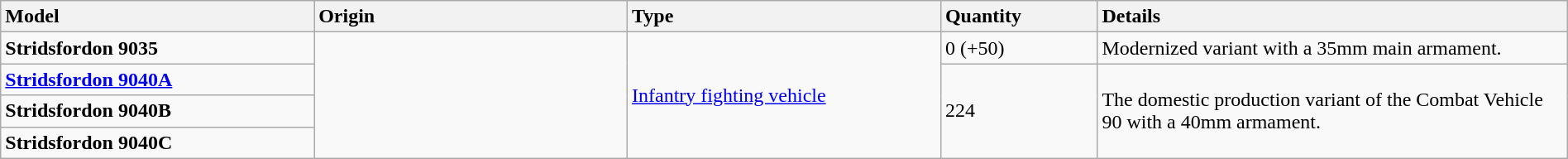<table class="wikitable" style="width:100%;">
<tr>
<th style="text-align:left;width:20%;">Model</th>
<th style="text-align:left;width:20%;">Origin</th>
<th style="text-align:left;width:20%;">Type</th>
<th style="text-align:left;width:10%;">Quantity</th>
<th style="text-align:left;width:30%;">Details</th>
</tr>
<tr>
<td><strong>Strids­fordon 9035</strong></td>
<td rowspan="4"></td>
<td rowspan="4"><a href='#'>Infantry fighting vehicle</a></td>
<td>0 (+50)</td>
<td>Modernized variant with a 35mm main armament.</td>
</tr>
<tr>
<td><strong><a href='#'>Strids­fordon 9040A</a></strong></td>
<td rowspan="3">224</td>
<td rowspan="3">The domestic production variant of the Combat Vehicle 90 with a 40mm armament.</td>
</tr>
<tr>
<td><strong>Strids­fordon 9040B</strong></td>
</tr>
<tr>
<td><strong>Strids­fordon 9040C</strong></td>
</tr>
</table>
